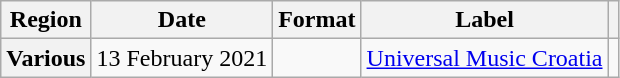<table class="wikitable plainrowheaders" style="text-align:center">
<tr>
<th>Region</th>
<th>Date</th>
<th>Format</th>
<th>Label</th>
<th></th>
</tr>
<tr>
<th scope="row">Various</th>
<td>13 February 2021</td>
<td></td>
<td><a href='#'>Universal Music Croatia</a></td>
<td></td>
</tr>
</table>
